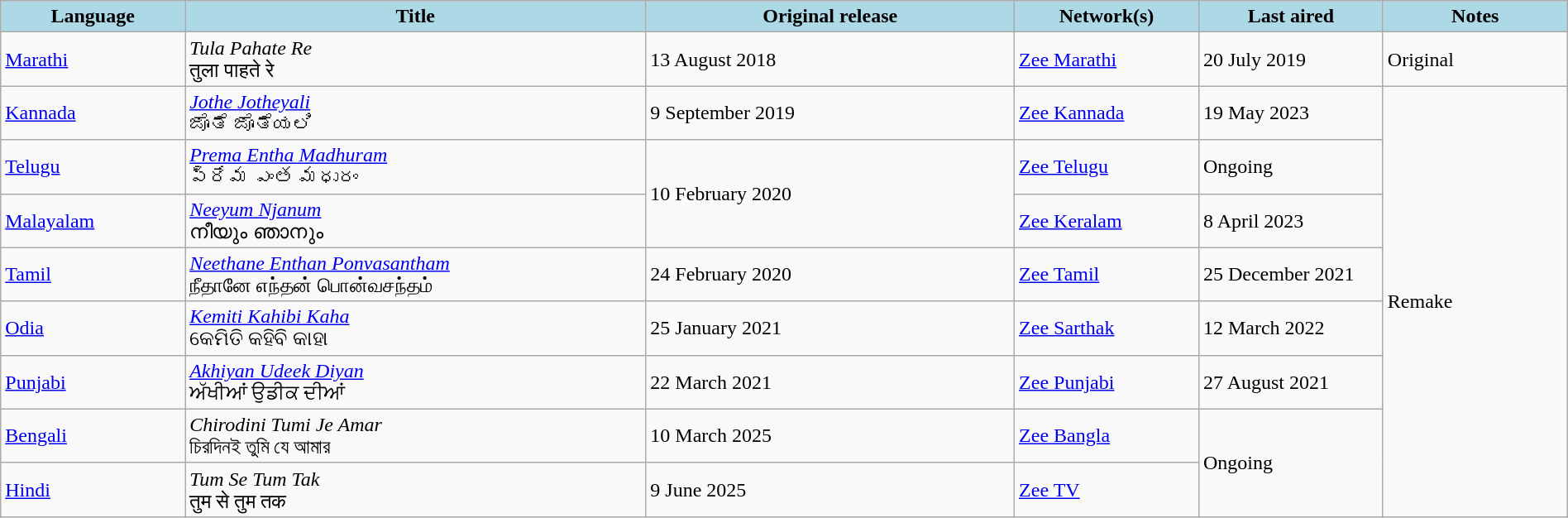<table class="wikitable" style="width: 100%; margin-right: 0;">
<tr>
<th style="background:LightBlue; width:10%;">Language</th>
<th style="background:LightBlue; width:25%;">Title</th>
<th style="background:LightBlue; width:20%;">Original release</th>
<th style="background:LightBlue; width:10%;">Network(s)</th>
<th style="background:LightBlue; width:10%;">Last aired</th>
<th style="background:LightBlue; width:10%;">Notes</th>
</tr>
<tr>
<td><a href='#'>Marathi</a></td>
<td><em>Tula Pahate Re</em> <br> तुला पाहते रे</td>
<td>13 August 2018</td>
<td><a href='#'>Zee Marathi</a></td>
<td>20 July 2019</td>
<td>Original</td>
</tr>
<tr>
<td><a href='#'>Kannada</a></td>
<td><em><a href='#'>Jothe Jotheyali</a></em> <br> ಜೊತೆ ಜೊತೆಯಲಿ</td>
<td>9 September 2019</td>
<td><a href='#'>Zee Kannada</a></td>
<td>19 May 2023</td>
<td rowspan="8">Remake</td>
</tr>
<tr>
<td><a href='#'>Telugu</a></td>
<td><em><a href='#'>Prema Entha Madhuram</a></em> <br> ప్రేమ ఎంత మధురం</td>
<td rowspan="2">10 February 2020</td>
<td><a href='#'>Zee Telugu</a></td>
<td>Ongoing</td>
</tr>
<tr>
<td><a href='#'>Malayalam</a></td>
<td><em><a href='#'>Neeyum Njanum</a></em> <br> നീയും ഞാനും</td>
<td><a href='#'>Zee Keralam</a></td>
<td>8 April 2023</td>
</tr>
<tr>
<td><a href='#'>Tamil</a></td>
<td><em><a href='#'>Neethane Enthan Ponvasantham</a></em> <br> நீதானே எந்தன் பொன்வசந்தம்</td>
<td>24 February 2020</td>
<td><a href='#'>Zee Tamil</a></td>
<td>25 December 2021</td>
</tr>
<tr>
<td><a href='#'>Odia</a></td>
<td><em><a href='#'>Kemiti Kahibi Kaha</a></em> <br> କେମିତି କହିବି କାହା</td>
<td>25 January 2021</td>
<td><a href='#'>Zee Sarthak</a></td>
<td>12 March 2022</td>
</tr>
<tr>
<td><a href='#'>Punjabi</a></td>
<td><em><a href='#'>Akhiyan Udeek Diyan</a></em> <br> ਅੱਖੀਆਂ ਉਡੀਕ ਦੀਆਂ</td>
<td>22 March 2021</td>
<td><a href='#'>Zee Punjabi</a></td>
<td>27 August 2021</td>
</tr>
<tr>
<td><a href='#'>Bengali</a></td>
<td><em>Chirodini Tumi Je Amar</em> <br> চিরদিনই তুমি যে আমার</td>
<td>10 March 2025</td>
<td><a href='#'>Zee Bangla</a></td>
<td rowspan="2">Ongoing</td>
</tr>
<tr>
<td><a href='#'>Hindi</a></td>
<td><em>Tum Se Tum Tak</em> <br> तुम से तुम तक</td>
<td>9 June 2025</td>
<td><a href='#'>Zee TV</a></td>
</tr>
</table>
